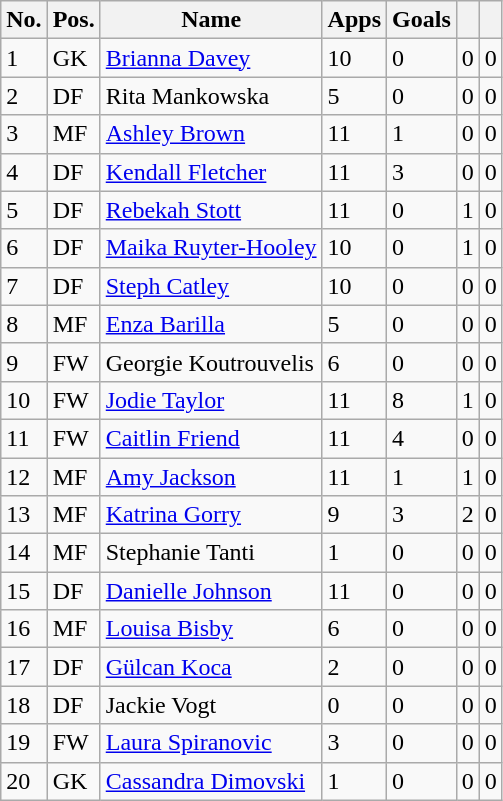<table class="wikitable">
<tr>
<th>No.</th>
<th>Pos.</th>
<th>Name</th>
<th>Apps</th>
<th>Goals</th>
<th></th>
<th></th>
</tr>
<tr>
<td>1</td>
<td>GK</td>
<td> <a href='#'>Brianna Davey</a></td>
<td>10</td>
<td>0</td>
<td>0</td>
<td>0</td>
</tr>
<tr>
<td>2</td>
<td>DF</td>
<td> Rita Mankowska</td>
<td>5</td>
<td>0</td>
<td>0</td>
<td>0</td>
</tr>
<tr>
<td>3</td>
<td>MF</td>
<td> <a href='#'>Ashley Brown</a></td>
<td>11</td>
<td>1</td>
<td>0</td>
<td>0</td>
</tr>
<tr>
<td>4</td>
<td>DF</td>
<td> <a href='#'>Kendall Fletcher</a></td>
<td>11</td>
<td>3</td>
<td>0</td>
<td>0</td>
</tr>
<tr>
<td>5</td>
<td>DF</td>
<td> <a href='#'>Rebekah Stott</a></td>
<td>11</td>
<td>0</td>
<td>1</td>
<td>0</td>
</tr>
<tr>
<td>6</td>
<td>DF</td>
<td> <a href='#'>Maika Ruyter-Hooley</a></td>
<td>10</td>
<td>0</td>
<td>1</td>
<td>0</td>
</tr>
<tr>
<td>7</td>
<td>DF</td>
<td> <a href='#'>Steph Catley</a></td>
<td>10</td>
<td>0</td>
<td>0</td>
<td>0</td>
</tr>
<tr>
<td>8</td>
<td>MF</td>
<td> <a href='#'>Enza Barilla</a></td>
<td>5</td>
<td>0</td>
<td>0</td>
<td>0</td>
</tr>
<tr>
<td>9</td>
<td>FW</td>
<td> Georgie Koutrouvelis</td>
<td>6</td>
<td>0</td>
<td>0</td>
<td>0</td>
</tr>
<tr>
<td>10</td>
<td>FW</td>
<td> <a href='#'>Jodie Taylor</a></td>
<td>11</td>
<td>8</td>
<td>1</td>
<td>0</td>
</tr>
<tr>
<td>11</td>
<td>FW</td>
<td> <a href='#'>Caitlin Friend</a></td>
<td>11</td>
<td>4</td>
<td>0</td>
<td>0</td>
</tr>
<tr>
<td>12</td>
<td>MF</td>
<td> <a href='#'>Amy Jackson</a></td>
<td>11</td>
<td>1</td>
<td>1</td>
<td>0</td>
</tr>
<tr>
<td>13</td>
<td>MF</td>
<td> <a href='#'>Katrina Gorry</a></td>
<td>9</td>
<td>3</td>
<td>2</td>
<td>0</td>
</tr>
<tr>
<td>14</td>
<td>MF</td>
<td> Stephanie Tanti</td>
<td>1</td>
<td>0</td>
<td>0</td>
<td>0</td>
</tr>
<tr>
<td>15</td>
<td>DF</td>
<td> <a href='#'>Danielle Johnson</a></td>
<td>11</td>
<td>0</td>
<td>0</td>
<td>0</td>
</tr>
<tr>
<td>16</td>
<td>MF</td>
<td> <a href='#'>Louisa Bisby</a></td>
<td>6</td>
<td>0</td>
<td>0</td>
<td>0</td>
</tr>
<tr>
<td>17</td>
<td>DF</td>
<td> <a href='#'>Gülcan Koca</a></td>
<td>2</td>
<td>0</td>
<td>0</td>
<td>0</td>
</tr>
<tr>
<td>18</td>
<td>DF</td>
<td> Jackie Vogt</td>
<td>0</td>
<td>0</td>
<td>0</td>
<td>0</td>
</tr>
<tr>
<td>19</td>
<td>FW</td>
<td> <a href='#'>Laura Spiranovic</a></td>
<td>3</td>
<td>0</td>
<td>0</td>
<td>0</td>
</tr>
<tr>
<td>20</td>
<td>GK</td>
<td> <a href='#'>Cassandra Dimovski</a></td>
<td>1</td>
<td>0</td>
<td>0</td>
<td>0</td>
</tr>
</table>
